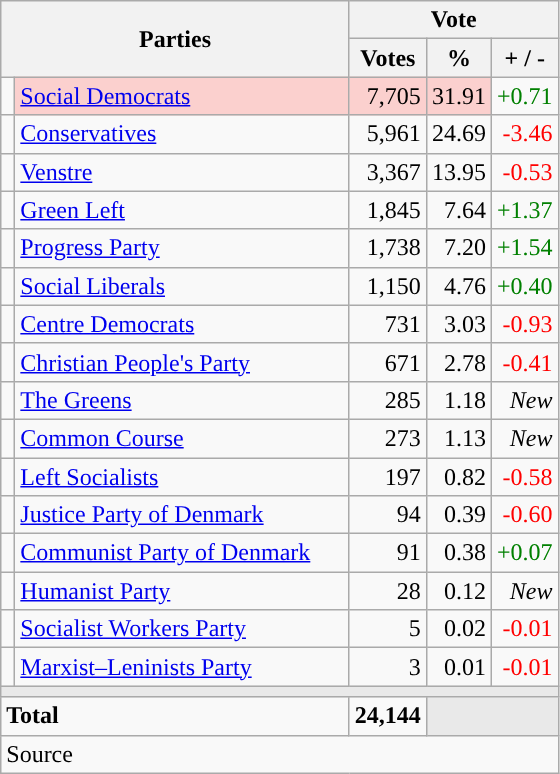<table class="wikitable" style="text-align:right;">
<tr>
<th style="text-align:centre;" rowspan="2" colspan="2" width="225">Parties</th>
<th colspan="3">Vote</th>
</tr>
<tr>
<th width="15">Votes</th>
<th width="15">%</th>
<th width="15">+ / -</th>
</tr>
<tr>
<td width="2" style="color:inherit;background:"></td>
<td bgcolor=#fbd0ce  align="left"><a href='#'>Social Democrats</a></td>
<td bgcolor=#fbd0ce>7,705</td>
<td bgcolor=#fbd0ce>31.91</td>
<td style=color:green;>+0.71</td>
</tr>
<tr>
<td width="2" style="color:inherit;background:"></td>
<td align="left"><a href='#'>Conservatives</a></td>
<td>5,961</td>
<td>24.69</td>
<td style=color:red;>-3.46</td>
</tr>
<tr>
<td width="2" style="color:inherit;background:"></td>
<td align="left"><a href='#'>Venstre</a></td>
<td>3,367</td>
<td>13.95</td>
<td style=color:red;>-0.53</td>
</tr>
<tr>
<td width="2" style="color:inherit;background:"></td>
<td align="left"><a href='#'>Green Left</a></td>
<td>1,845</td>
<td>7.64</td>
<td style=color:green;>+1.37</td>
</tr>
<tr>
<td width="2" style="color:inherit;background:"></td>
<td align="left"><a href='#'>Progress Party</a></td>
<td>1,738</td>
<td>7.20</td>
<td style=color:green;>+1.54</td>
</tr>
<tr>
<td width="2" style="color:inherit;background:"></td>
<td align="left"><a href='#'>Social Liberals</a></td>
<td>1,150</td>
<td>4.76</td>
<td style=color:green;>+0.40</td>
</tr>
<tr>
<td width="2" style="color:inherit;background:"></td>
<td align="left"><a href='#'>Centre Democrats</a></td>
<td>731</td>
<td>3.03</td>
<td style=color:red;>-0.93</td>
</tr>
<tr>
<td width="2" style="color:inherit;background:"></td>
<td align="left"><a href='#'>Christian People's Party</a></td>
<td>671</td>
<td>2.78</td>
<td style=color:red;>-0.41</td>
</tr>
<tr>
<td width="2" style="color:inherit;background:"></td>
<td align="left"><a href='#'>The Greens</a></td>
<td>285</td>
<td>1.18</td>
<td><em>New</em></td>
</tr>
<tr>
<td width="2" style="color:inherit;background:"></td>
<td align="left"><a href='#'>Common Course</a></td>
<td>273</td>
<td>1.13</td>
<td><em>New</em></td>
</tr>
<tr>
<td width="2" style="color:inherit;background:"></td>
<td align="left"><a href='#'>Left Socialists</a></td>
<td>197</td>
<td>0.82</td>
<td style=color:red;>-0.58</td>
</tr>
<tr>
<td width="2" style="color:inherit;background:"></td>
<td align="left"><a href='#'>Justice Party of Denmark</a></td>
<td>94</td>
<td>0.39</td>
<td style=color:red;>-0.60</td>
</tr>
<tr>
<td width="2" style="color:inherit;background:"></td>
<td align="left"><a href='#'>Communist Party of Denmark</a></td>
<td>91</td>
<td>0.38</td>
<td style=color:green;>+0.07</td>
</tr>
<tr>
<td width="2" style="color:inherit;background:"></td>
<td align="left"><a href='#'>Humanist Party</a></td>
<td>28</td>
<td>0.12</td>
<td><em>New</em></td>
</tr>
<tr>
<td width="2" style="color:inherit;background:"></td>
<td align="left"><a href='#'>Socialist Workers Party</a></td>
<td>5</td>
<td>0.02</td>
<td style=color:red;>-0.01</td>
</tr>
<tr>
<td width="2" style="color:inherit;background:"></td>
<td align="left"><a href='#'>Marxist–Leninists Party</a></td>
<td>3</td>
<td>0.01</td>
<td style=color:red;>-0.01</td>
</tr>
<tr>
<td colspan="7" bgcolor="#E9E9E9"></td>
</tr>
<tr>
<td align="left" colspan="2"><strong>Total</strong></td>
<td><strong>24,144</strong></td>
<td bgcolor="#E9E9E9" colspan="2"></td>
</tr>
<tr>
<td align="left" colspan="6">Source</td>
</tr>
</table>
